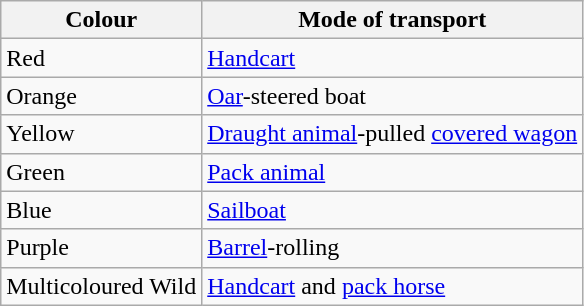<table class="wikitable">
<tr>
<th>Colour</th>
<th>Mode of transport</th>
</tr>
<tr>
<td>Red</td>
<td><a href='#'>Handcart</a> </td>
</tr>
<tr>
<td>Orange</td>
<td><a href='#'>Oar</a>-steered boat </td>
</tr>
<tr>
<td>Yellow</td>
<td><a href='#'>Draught animal</a>-pulled <a href='#'>covered wagon</a> </td>
</tr>
<tr>
<td>Green</td>
<td><a href='#'>Pack animal</a> </td>
</tr>
<tr>
<td>Blue</td>
<td><a href='#'>Sailboat</a> </td>
</tr>
<tr>
<td>Purple</td>
<td><a href='#'>Barrel</a>-rolling </td>
</tr>
<tr>
<td>Multicoloured Wild</td>
<td><a href='#'>Handcart</a> and <a href='#'>pack horse</a> </td>
</tr>
</table>
